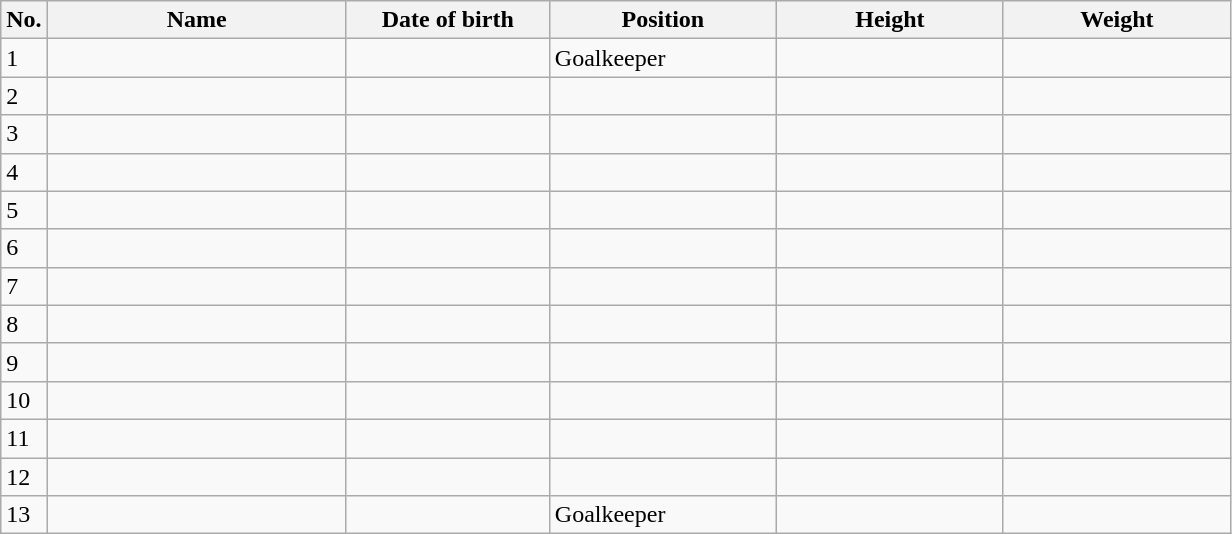<table class=wikitable sortable style=font-size:100%; text-align:center;>
<tr>
<th>No.</th>
<th style=width:12em>Name</th>
<th style=width:8em>Date of birth</th>
<th style=width:9em>Position</th>
<th style=width:9em>Height</th>
<th style=width:9em>Weight</th>
</tr>
<tr>
<td>1</td>
<td align=left></td>
<td align=right></td>
<td>Goalkeeper</td>
<td></td>
<td></td>
</tr>
<tr>
<td>2</td>
<td align=left></td>
<td align=right></td>
<td></td>
<td></td>
<td></td>
</tr>
<tr>
<td>3</td>
<td align=left></td>
<td align=right></td>
<td></td>
<td></td>
<td></td>
</tr>
<tr>
<td>4</td>
<td align=left></td>
<td align=right></td>
<td></td>
<td></td>
<td></td>
</tr>
<tr>
<td>5</td>
<td align=left></td>
<td align=right></td>
<td></td>
<td></td>
<td></td>
</tr>
<tr>
<td>6</td>
<td align=left></td>
<td align=right></td>
<td></td>
<td></td>
<td></td>
</tr>
<tr>
<td>7</td>
<td align=left></td>
<td align=right></td>
<td></td>
<td></td>
<td></td>
</tr>
<tr>
<td>8</td>
<td align=left></td>
<td align=right></td>
<td></td>
<td></td>
<td></td>
</tr>
<tr>
<td>9</td>
<td align=left></td>
<td align=right></td>
<td></td>
<td></td>
<td></td>
</tr>
<tr>
<td>10</td>
<td align=left></td>
<td align=right></td>
<td></td>
<td></td>
<td></td>
</tr>
<tr>
<td>11</td>
<td align=left></td>
<td align=right></td>
<td></td>
<td></td>
<td></td>
</tr>
<tr>
<td>12</td>
<td align=left></td>
<td align=right></td>
<td></td>
<td></td>
<td></td>
</tr>
<tr>
<td>13</td>
<td align=left></td>
<td align=right></td>
<td>Goalkeeper</td>
<td></td>
<td></td>
</tr>
</table>
